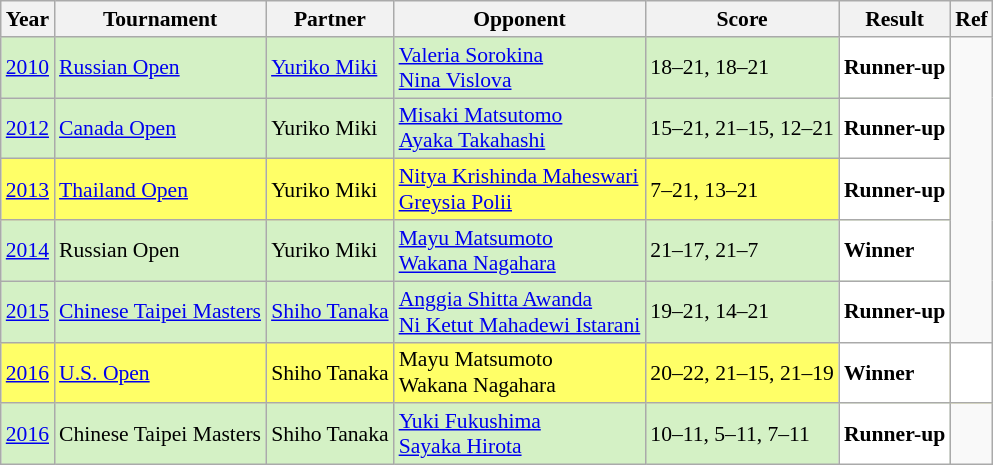<table class="sortable wikitable" style="font-size: 90%;">
<tr>
<th>Year</th>
<th>Tournament</th>
<th>Partner</th>
<th>Opponent</th>
<th>Score</th>
<th>Result</th>
<th>Ref</th>
</tr>
<tr style="background:#D4F1C5">
<td align="center"><a href='#'>2010</a></td>
<td align="left"><a href='#'>Russian Open</a></td>
<td align="left"> <a href='#'>Yuriko Miki</a></td>
<td align="left"> <a href='#'>Valeria Sorokina</a> <br>  <a href='#'>Nina Vislova</a></td>
<td align="left">18–21, 18–21</td>
<td style="text-align:left; background:white"> <strong>Runner-up</strong></td>
</tr>
<tr style="background:#D4F1C5">
<td align="center"><a href='#'>2012</a></td>
<td align="left"><a href='#'>Canada Open</a></td>
<td align="left"> Yuriko Miki</td>
<td align="left"> <a href='#'>Misaki Matsutomo</a> <br>  <a href='#'>Ayaka Takahashi</a></td>
<td align="left">15–21, 21–15, 12–21</td>
<td style="text-align:left; background:white"> <strong>Runner-up</strong></td>
</tr>
<tr style="background:#FFFF67">
<td align="center"><a href='#'>2013</a></td>
<td align="left"><a href='#'>Thailand Open</a></td>
<td align="left"> Yuriko Miki</td>
<td align="left"> <a href='#'>Nitya Krishinda Maheswari</a> <br>  <a href='#'>Greysia Polii</a></td>
<td align="left">7–21, 13–21</td>
<td style="text-align:left; background:white"> <strong>Runner-up</strong></td>
</tr>
<tr style="background:#D4F1C5">
<td align="center"><a href='#'>2014</a></td>
<td align="left">Russian Open</td>
<td align="left"> Yuriko Miki</td>
<td align="left"> <a href='#'>Mayu Matsumoto</a> <br>  <a href='#'>Wakana Nagahara</a></td>
<td align="left">21–17, 21–7</td>
<td style="text-align:left; background:white"> <strong>Winner</strong></td>
</tr>
<tr style="background:#D4F1C5">
<td align="center"><a href='#'>2015</a></td>
<td align="left"><a href='#'>Chinese Taipei Masters</a></td>
<td align="left"> <a href='#'>Shiho Tanaka</a></td>
<td align="left"> <a href='#'>Anggia Shitta Awanda</a> <br>  <a href='#'>Ni Ketut Mahadewi Istarani</a></td>
<td align="left">19–21, 14–21</td>
<td style="text-align:left; background:white"> <strong>Runner-up</strong></td>
</tr>
<tr style="background:#FFFF67">
<td align="center"><a href='#'>2016</a></td>
<td align="left"><a href='#'>U.S. Open</a></td>
<td align="left"> Shiho Tanaka</td>
<td align="left"> Mayu Matsumoto <br>  Wakana Nagahara</td>
<td align="left">20–22, 21–15, 21–19</td>
<td style="text-align:left; background:white"> <strong>Winner</strong></td>
<td style="text-align:center; background:white"></td>
</tr>
<tr style="background:#D4F1C5">
<td align="center"><a href='#'>2016</a></td>
<td align="left">Chinese Taipei Masters</td>
<td align="left"> Shiho Tanaka</td>
<td align="left"> <a href='#'>Yuki Fukushima</a> <br>  <a href='#'>Sayaka Hirota</a></td>
<td align="left">10–11, 5–11, 7–11</td>
<td style="text-align:left; background:white"> <strong>Runner-up</strong></td>
</tr>
</table>
